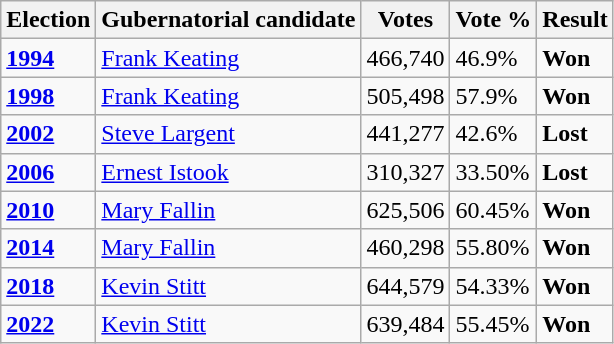<table class="wikitable">
<tr>
<th>Election</th>
<th>Gubernatorial candidate</th>
<th>Votes</th>
<th>Vote %</th>
<th>Result</th>
</tr>
<tr>
<td><strong><a href='#'>1994</a></strong></td>
<td><a href='#'>Frank Keating</a></td>
<td>466,740</td>
<td>46.9%</td>
<td><strong>Won</strong> </td>
</tr>
<tr>
<td><strong><a href='#'>1998</a></strong></td>
<td><a href='#'>Frank Keating</a></td>
<td>505,498</td>
<td>57.9%</td>
<td><strong>Won</strong> </td>
</tr>
<tr>
<td><strong><a href='#'>2002</a></strong></td>
<td><a href='#'>Steve Largent</a></td>
<td>441,277</td>
<td>42.6%</td>
<td><strong>Lost</strong> </td>
</tr>
<tr>
<td><strong><a href='#'>2006</a></strong></td>
<td><a href='#'>Ernest Istook</a></td>
<td>310,327</td>
<td>33.50%</td>
<td><strong>Lost</strong> </td>
</tr>
<tr>
<td><strong><a href='#'>2010</a></strong></td>
<td><a href='#'>Mary Fallin</a></td>
<td>625,506</td>
<td>60.45%</td>
<td><strong>Won</strong> </td>
</tr>
<tr>
<td><strong><a href='#'>2014</a></strong></td>
<td><a href='#'>Mary Fallin</a></td>
<td>460,298</td>
<td>55.80%</td>
<td><strong>Won</strong> </td>
</tr>
<tr>
<td><strong><a href='#'>2018</a></strong></td>
<td><a href='#'>Kevin Stitt</a></td>
<td>644,579</td>
<td>54.33%</td>
<td><strong>Won</strong> </td>
</tr>
<tr>
<td><strong><a href='#'>2022</a></strong></td>
<td><a href='#'>Kevin Stitt</a></td>
<td>639,484</td>
<td>55.45%</td>
<td><strong>Won</strong> </td>
</tr>
</table>
